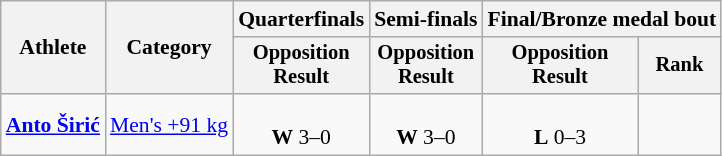<table class="wikitable" style="text-align:center; font-size:90%">
<tr>
<th rowspan=2>Athlete</th>
<th rowspan=2>Category</th>
<th>Quarterfinals</th>
<th>Semi-finals</th>
<th colspan=2>Final/Bronze medal bout</th>
</tr>
<tr style="font-size:95%">
<th>Opposition<br>Result</th>
<th>Opposition<br>Result</th>
<th>Opposition<br>Result</th>
<th>Rank</th>
</tr>
<tr>
<td align=left><strong><a href='#'>Anto Širić</a></strong></td>
<td align=left><a href='#'>Men's +91 kg</a></td>
<td><br> <strong>W</strong> 3–0</td>
<td><br> <strong>W</strong> 3–0</td>
<td><br> <strong>L</strong> 0–3</td>
<td></td>
</tr>
</table>
